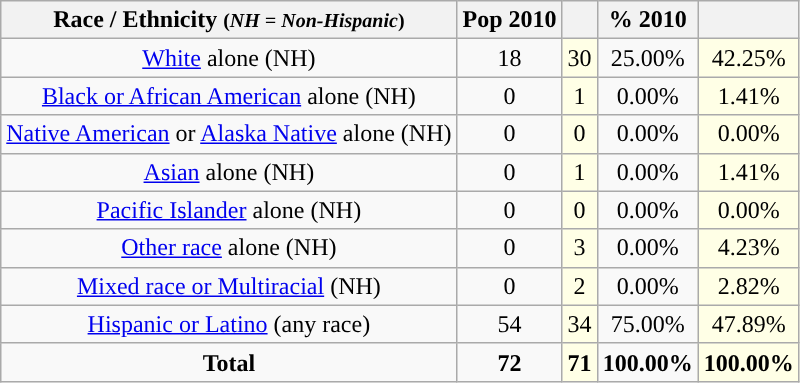<table class="wikitable" style="text-align:center;">
<tr>
<th>Race / Ethnicity <small>(<em>NH = Non-Hispanic</em>)</small></th>
<th>Pop 2010</th>
<th></th>
<th>% 2010</th>
<th></th>
</tr>
<tr>
<td><a href='#'>White</a> alone (NH)</td>
<td>18</td>
<td style='background: #ffffe6;'>30</td>
<td>25.00%</td>
<td style='background: #ffffe6;'>42.25%</td>
</tr>
<tr>
<td><a href='#'>Black or African American</a> alone (NH)</td>
<td>0</td>
<td style='background: #ffffe6;'>1</td>
<td>0.00%</td>
<td style='background: #ffffe6;'>1.41%</td>
</tr>
<tr>
<td><a href='#'>Native American</a> or <a href='#'>Alaska Native</a> alone (NH)</td>
<td>0</td>
<td style='background: #ffffe6;'>0</td>
<td>0.00%</td>
<td style='background: #ffffe6;'>0.00%</td>
</tr>
<tr>
<td><a href='#'>Asian</a> alone (NH)</td>
<td>0</td>
<td style='background: #ffffe6;'>1</td>
<td>0.00%</td>
<td style='background: #ffffe6;'>1.41%</td>
</tr>
<tr>
<td><a href='#'>Pacific Islander</a> alone (NH)</td>
<td>0</td>
<td style='background: #ffffe6;'>0</td>
<td>0.00%</td>
<td style='background: #ffffe6;'>0.00%</td>
</tr>
<tr>
<td><a href='#'>Other race</a> alone (NH)</td>
<td>0</td>
<td style='background: #ffffe6;'>3</td>
<td>0.00%</td>
<td style='background: #ffffe6;'>4.23%</td>
</tr>
<tr>
<td><a href='#'>Mixed race or Multiracial</a> (NH)</td>
<td>0</td>
<td style='background: #ffffe6;'>2</td>
<td>0.00%</td>
<td style='background: #ffffe6;'>2.82%</td>
</tr>
<tr>
<td><a href='#'>Hispanic or Latino</a> (any race)</td>
<td>54</td>
<td style='background: #ffffe6;'>34</td>
<td>75.00%</td>
<td style='background: #ffffe6;'>47.89%</td>
</tr>
<tr>
<td><strong>Total</strong></td>
<td><strong>72</strong></td>
<td style='background: #ffffe6;'><strong>71</strong></td>
<td><strong>100.00%</strong></td>
<td style='background: #ffffe6;'><strong>100.00%</strong></td>
</tr>
</table>
